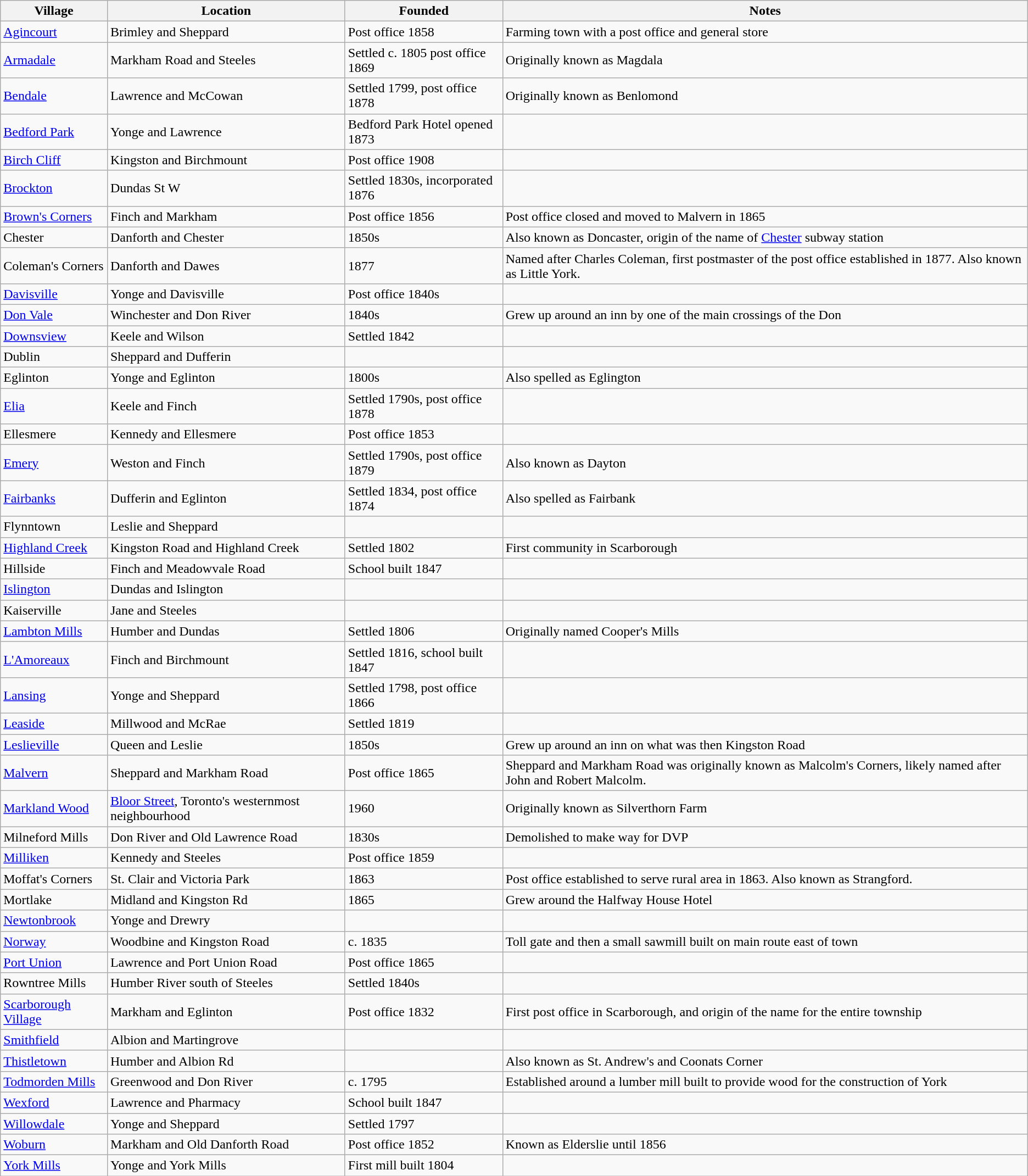<table class="wikitable sortable">
<tr>
<th>Village</th>
<th>Location</th>
<th>Founded</th>
<th>Notes</th>
</tr>
<tr>
<td><a href='#'>Agincourt</a></td>
<td>Brimley and Sheppard</td>
<td>Post office 1858</td>
<td>Farming town with a post office and general store</td>
</tr>
<tr>
<td><a href='#'>Armadale</a></td>
<td>Markham Road and Steeles</td>
<td>Settled c. 1805 post office 1869</td>
<td>Originally known as Magdala</td>
</tr>
<tr>
<td><a href='#'>Bendale</a></td>
<td>Lawrence and McCowan</td>
<td>Settled 1799, post office 1878</td>
<td>Originally known as Benlomond</td>
</tr>
<tr>
<td><a href='#'>Bedford Park</a></td>
<td>Yonge and Lawrence</td>
<td>Bedford Park Hotel opened 1873</td>
<td></td>
</tr>
<tr>
<td><a href='#'>Birch Cliff</a></td>
<td>Kingston and Birchmount</td>
<td>Post office 1908</td>
<td></td>
</tr>
<tr>
<td><a href='#'>Brockton</a></td>
<td>Dundas St W</td>
<td>Settled 1830s, incorporated 1876</td>
<td></td>
</tr>
<tr>
<td><a href='#'>Brown's Corners</a></td>
<td>Finch and Markham</td>
<td>Post office 1856</td>
<td>Post office closed and moved to Malvern in 1865</td>
</tr>
<tr>
<td>Chester</td>
<td>Danforth and Chester</td>
<td>1850s</td>
<td>Also known as Doncaster, origin of the name of <a href='#'>Chester</a> subway station</td>
</tr>
<tr>
<td>Coleman's Corners</td>
<td>Danforth and Dawes</td>
<td>1877</td>
<td>Named after Charles Coleman, first postmaster of the post office established in 1877. Also known as Little York.</td>
</tr>
<tr>
<td><a href='#'>Davisville</a></td>
<td>Yonge and Davisville</td>
<td>Post office 1840s</td>
<td></td>
</tr>
<tr>
<td><a href='#'>Don Vale</a></td>
<td>Winchester and Don River</td>
<td>1840s</td>
<td>Grew up around an inn by one of the main crossings of the Don</td>
</tr>
<tr>
<td><a href='#'>Downsview</a></td>
<td>Keele and Wilson</td>
<td>Settled 1842</td>
<td></td>
</tr>
<tr>
<td>Dublin</td>
<td>Sheppard and Dufferin</td>
<td></td>
<td></td>
</tr>
<tr>
<td>Eglinton</td>
<td>Yonge and Eglinton</td>
<td>1800s</td>
<td>Also spelled as Eglington</td>
</tr>
<tr>
<td><a href='#'>Elia</a></td>
<td>Keele and Finch</td>
<td>Settled 1790s, post office 1878</td>
<td></td>
</tr>
<tr>
<td>Ellesmere</td>
<td>Kennedy and Ellesmere</td>
<td>Post office 1853</td>
<td></td>
</tr>
<tr>
<td><a href='#'>Emery</a></td>
<td>Weston and Finch</td>
<td>Settled 1790s, post office 1879</td>
<td>Also known as Dayton</td>
</tr>
<tr>
<td><a href='#'>Fairbanks</a></td>
<td>Dufferin and Eglinton</td>
<td>Settled 1834, post office 1874</td>
<td>Also spelled as Fairbank</td>
</tr>
<tr>
<td>Flynntown</td>
<td>Leslie and Sheppard</td>
<td></td>
<td></td>
</tr>
<tr>
<td><a href='#'>Highland Creek</a></td>
<td>Kingston Road and Highland Creek</td>
<td>Settled 1802</td>
<td>First community in Scarborough</td>
</tr>
<tr>
<td>Hillside</td>
<td>Finch and Meadowvale Road</td>
<td>School built 1847</td>
<td></td>
</tr>
<tr>
<td><a href='#'>Islington</a></td>
<td>Dundas and Islington</td>
<td></td>
<td></td>
</tr>
<tr>
<td>Kaiserville</td>
<td>Jane and Steeles</td>
<td></td>
<td></td>
</tr>
<tr>
<td><a href='#'>Lambton Mills</a></td>
<td>Humber and Dundas</td>
<td>Settled 1806</td>
<td>Originally named Cooper's Mills</td>
</tr>
<tr>
<td><a href='#'>L'Amoreaux</a></td>
<td>Finch and Birchmount</td>
<td>Settled 1816, school built 1847</td>
<td></td>
</tr>
<tr>
<td><a href='#'>Lansing</a></td>
<td>Yonge and Sheppard</td>
<td>Settled 1798, post office 1866</td>
<td></td>
</tr>
<tr>
<td><a href='#'>Leaside</a></td>
<td>Millwood and McRae</td>
<td>Settled 1819</td>
<td></td>
</tr>
<tr>
<td><a href='#'>Leslieville</a></td>
<td>Queen and Leslie</td>
<td>1850s</td>
<td>Grew up around an inn on what was then Kingston Road</td>
</tr>
<tr>
<td><a href='#'>Malvern</a></td>
<td>Sheppard and Markham Road</td>
<td>Post office 1865</td>
<td>Sheppard and Markham Road was originally known as Malcolm's Corners, likely named after John and Robert Malcolm.</td>
</tr>
<tr>
<td><a href='#'>Markland Wood</a></td>
<td><a href='#'>Bloor Street</a>, Toronto's westernmost neighbourhood</td>
<td>1960</td>
<td>Originally known as Silverthorn Farm</td>
</tr>
<tr>
<td>Milneford Mills</td>
<td>Don River and Old Lawrence Road</td>
<td>1830s</td>
<td>Demolished to make way for DVP</td>
</tr>
<tr>
<td><a href='#'>Milliken</a></td>
<td>Kennedy and Steeles</td>
<td>Post office 1859</td>
<td></td>
</tr>
<tr>
<td>Moffat's Corners</td>
<td>St. Clair and Victoria Park</td>
<td>1863</td>
<td>Post office established to serve rural area in 1863. Also known as Strangford.</td>
</tr>
<tr>
<td>Mortlake</td>
<td>Midland and Kingston Rd</td>
<td>1865</td>
<td>Grew around the Halfway House Hotel</td>
</tr>
<tr>
<td><a href='#'>Newtonbrook</a></td>
<td>Yonge and Drewry</td>
<td></td>
<td></td>
</tr>
<tr>
<td><a href='#'>Norway</a></td>
<td>Woodbine and Kingston Road</td>
<td>c. 1835</td>
<td>Toll gate and then a small sawmill built on main route east of town</td>
</tr>
<tr>
<td><a href='#'>Port Union</a></td>
<td>Lawrence and Port Union Road</td>
<td>Post office 1865</td>
<td></td>
</tr>
<tr>
<td>Rowntree Mills</td>
<td>Humber River south of Steeles</td>
<td>Settled 1840s</td>
<td></td>
</tr>
<tr>
<td><a href='#'>Scarborough Village</a></td>
<td>Markham and Eglinton</td>
<td>Post office 1832</td>
<td>First post office in Scarborough, and origin of the name for the entire township</td>
</tr>
<tr>
<td><a href='#'>Smithfield</a></td>
<td>Albion and Martingrove</td>
<td></td>
<td></td>
</tr>
<tr>
<td><a href='#'>Thistletown</a></td>
<td>Humber and Albion Rd</td>
<td></td>
<td>Also known as St. Andrew's and Coonats Corner</td>
</tr>
<tr>
<td><a href='#'>Todmorden Mills</a></td>
<td>Greenwood and Don River</td>
<td>c. 1795</td>
<td>Established around a lumber mill built to provide wood for the construction of York</td>
</tr>
<tr>
<td><a href='#'>Wexford</a></td>
<td>Lawrence and Pharmacy</td>
<td>School built 1847</td>
<td></td>
</tr>
<tr>
<td><a href='#'>Willowdale</a></td>
<td>Yonge and Sheppard</td>
<td>Settled 1797</td>
<td></td>
</tr>
<tr>
<td><a href='#'>Woburn</a></td>
<td>Markham and Old Danforth Road</td>
<td>Post office 1852</td>
<td>Known as Elderslie until 1856</td>
</tr>
<tr>
<td><a href='#'>York Mills</a></td>
<td>Yonge and York Mills</td>
<td>First mill built 1804</td>
<td></td>
</tr>
</table>
